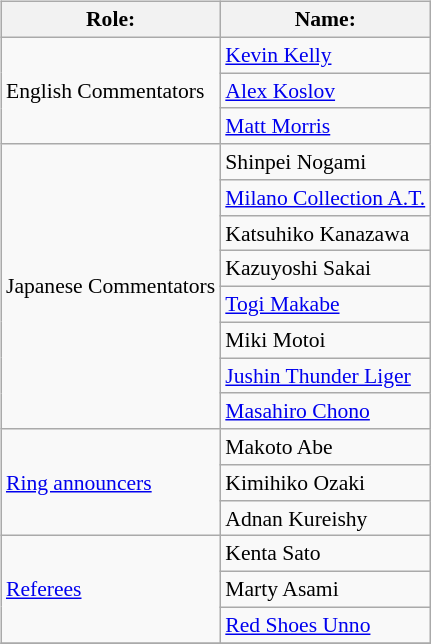<table class=wikitable style="font-size:90%; margin: 0.5em 0 0.5em 1em; float: right; clear: right;">
<tr>
<th>Role:</th>
<th>Name:</th>
</tr>
<tr>
<td rowspan="3">English Commentators</td>
<td><a href='#'>Kevin Kelly</a></td>
</tr>
<tr>
<td><a href='#'>Alex Koslov</a></td>
</tr>
<tr>
<td><a href='#'>Matt Morris</a></td>
</tr>
<tr>
<td rowspan=8>Japanese Commentators</td>
<td>Shinpei Nogami</td>
</tr>
<tr>
<td><a href='#'>Milano Collection A.T.</a></td>
</tr>
<tr>
<td>Katsuhiko Kanazawa</td>
</tr>
<tr>
<td>Kazuyoshi Sakai</td>
</tr>
<tr>
<td><a href='#'>Togi Makabe</a></td>
</tr>
<tr>
<td>Miki Motoi</td>
</tr>
<tr>
<td><a href='#'>Jushin Thunder Liger</a></td>
</tr>
<tr>
<td><a href='#'>Masahiro Chono</a></td>
</tr>
<tr>
<td rowspan=3><a href='#'>Ring announcers</a></td>
<td>Makoto Abe</td>
</tr>
<tr>
<td>Kimihiko Ozaki</td>
</tr>
<tr>
<td>Adnan Kureishy</td>
</tr>
<tr>
<td rowspan="3"><a href='#'>Referees</a></td>
<td>Kenta Sato</td>
</tr>
<tr>
<td>Marty Asami</td>
</tr>
<tr>
<td><a href='#'>Red Shoes Unno</a></td>
</tr>
<tr>
</tr>
</table>
